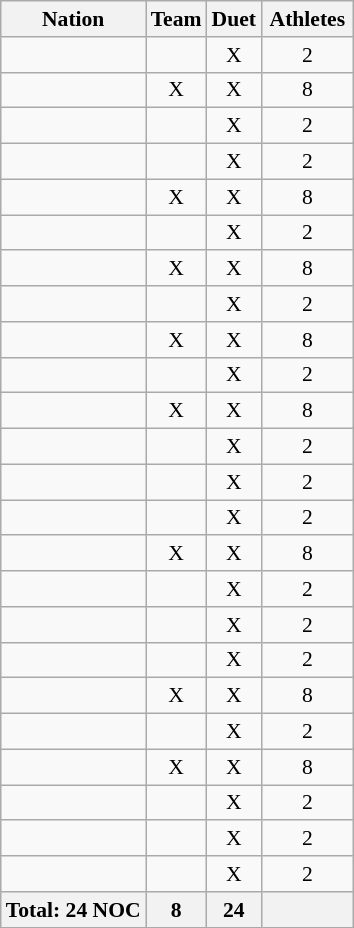<table class="wikitable" style="text-align:center; font-size:90%">
<tr>
<th>Nation</th>
<th>Team</th>
<th>Duet</th>
<th width=55>Athletes</th>
</tr>
<tr>
<td style="text-align:left;"></td>
<td></td>
<td>X</td>
<td>2</td>
</tr>
<tr>
<td style="text-align:left;"></td>
<td>X</td>
<td>X</td>
<td>8</td>
</tr>
<tr>
<td style="text-align:left;"></td>
<td></td>
<td>X</td>
<td>2</td>
</tr>
<tr>
<td style="text-align:left;"></td>
<td></td>
<td>X</td>
<td>2</td>
</tr>
<tr>
<td style="text-align:left;"></td>
<td>X</td>
<td>X</td>
<td>8</td>
</tr>
<tr>
<td style="text-align:left;"></td>
<td></td>
<td>X</td>
<td>2</td>
</tr>
<tr>
<td style="text-align:left;"></td>
<td>X</td>
<td>X</td>
<td>8</td>
</tr>
<tr>
<td style="text-align:left;"></td>
<td></td>
<td>X</td>
<td>2</td>
</tr>
<tr>
<td style="text-align:left;"></td>
<td>X</td>
<td>X</td>
<td>8</td>
</tr>
<tr>
<td style="text-align:left;"></td>
<td></td>
<td>X</td>
<td>2</td>
</tr>
<tr>
<td style="text-align:left;"></td>
<td>X</td>
<td>X</td>
<td>8</td>
</tr>
<tr>
<td style="text-align:left;"></td>
<td></td>
<td>X</td>
<td>2</td>
</tr>
<tr>
<td style="text-align:left;"></td>
<td></td>
<td>X</td>
<td>2</td>
</tr>
<tr>
<td style="text-align:left;"></td>
<td></td>
<td>X</td>
<td>2</td>
</tr>
<tr>
<td style="text-align:left;"></td>
<td>X</td>
<td>X</td>
<td>8</td>
</tr>
<tr>
<td style="text-align:left;"></td>
<td></td>
<td>X</td>
<td>2</td>
</tr>
<tr>
<td style="text-align:left;"></td>
<td></td>
<td>X</td>
<td>2</td>
</tr>
<tr>
<td style="text-align:left;"></td>
<td></td>
<td>X</td>
<td>2</td>
</tr>
<tr>
<td style="text-align:left;"></td>
<td>X</td>
<td>X</td>
<td>8</td>
</tr>
<tr>
<td style="text-align:left;"></td>
<td></td>
<td>X</td>
<td>2</td>
</tr>
<tr>
<td style="text-align:left;"></td>
<td>X</td>
<td>X</td>
<td>8</td>
</tr>
<tr>
<td style="text-align:left;"></td>
<td></td>
<td>X</td>
<td>2</td>
</tr>
<tr>
<td style="text-align:left;"></td>
<td></td>
<td>X</td>
<td>2</td>
</tr>
<tr>
<td style="text-align:left;"></td>
<td></td>
<td>X</td>
<td>2</td>
</tr>
<tr>
<th>Total: 24 NOC</th>
<th>8</th>
<th>24</th>
<th></th>
</tr>
</table>
